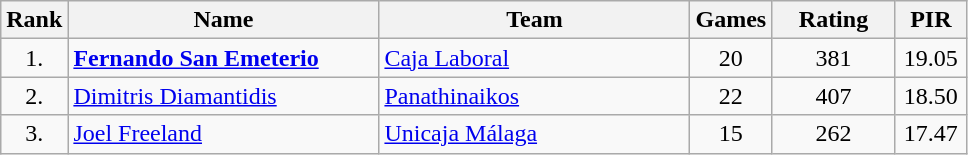<table class="wikitable" style="text-align: center;">
<tr>
<th>Rank</th>
<th width=200>Name</th>
<th width=200>Team</th>
<th>Games</th>
<th width=75>Rating</th>
<th width=40>PIR</th>
</tr>
<tr>
<td>1.</td>
<td align="left"> <strong><a href='#'>Fernando San Emeterio</a></strong></td>
<td align="left"> <a href='#'>Caja Laboral</a></td>
<td>20</td>
<td>381</td>
<td>19.05</td>
</tr>
<tr>
<td>2.</td>
<td align="left"> <a href='#'>Dimitris Diamantidis</a></td>
<td align="left"> <a href='#'>Panathinaikos</a></td>
<td>22</td>
<td>407</td>
<td>18.50</td>
</tr>
<tr>
<td>3.</td>
<td align="left"> <a href='#'>Joel Freeland</a></td>
<td align="left"> <a href='#'>Unicaja Málaga</a></td>
<td>15</td>
<td>262</td>
<td>17.47</td>
</tr>
</table>
